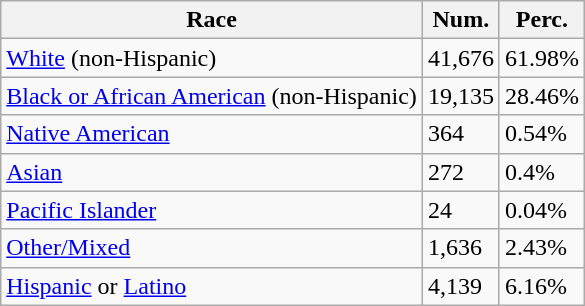<table class="wikitable">
<tr>
<th>Race</th>
<th>Num.</th>
<th>Perc.</th>
</tr>
<tr>
<td><a href='#'>White</a> (non-Hispanic)</td>
<td>41,676</td>
<td>61.98%</td>
</tr>
<tr>
<td><a href='#'>Black or African American</a> (non-Hispanic)</td>
<td>19,135</td>
<td>28.46%</td>
</tr>
<tr>
<td><a href='#'>Native American</a></td>
<td>364</td>
<td>0.54%</td>
</tr>
<tr>
<td><a href='#'>Asian</a></td>
<td>272</td>
<td>0.4%</td>
</tr>
<tr>
<td><a href='#'>Pacific Islander</a></td>
<td>24</td>
<td>0.04%</td>
</tr>
<tr>
<td><a href='#'>Other/Mixed</a></td>
<td>1,636</td>
<td>2.43%</td>
</tr>
<tr>
<td><a href='#'>Hispanic</a> or <a href='#'>Latino</a></td>
<td>4,139</td>
<td>6.16%</td>
</tr>
</table>
